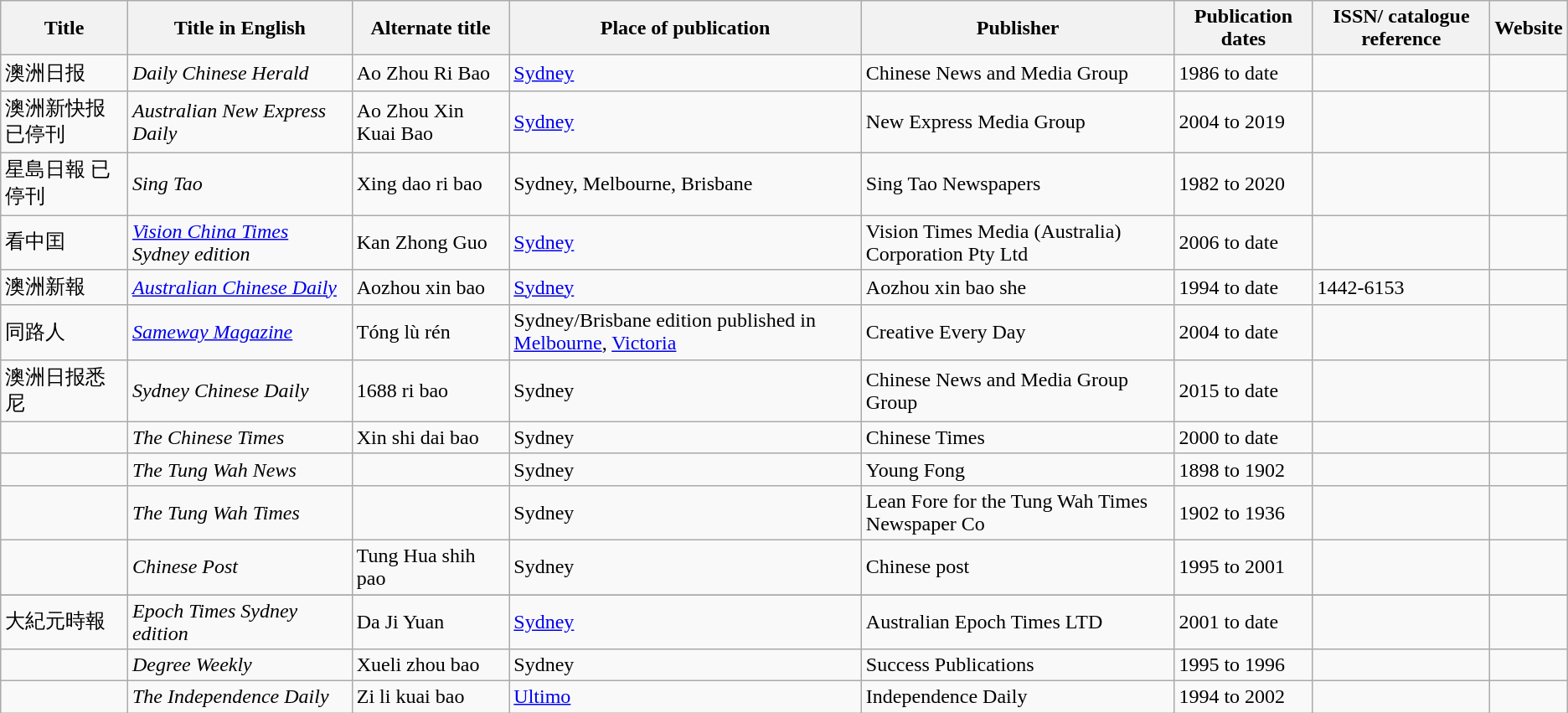<table class="wikitable sortable">
<tr>
<th>Title</th>
<th>Title in English</th>
<th>Alternate title</th>
<th>Place of publication</th>
<th>Publisher</th>
<th>Publication dates</th>
<th>ISSN/ catalogue reference</th>
<th>Website</th>
</tr>
<tr>
<td>澳洲日报</td>
<td><em>Daily Chinese Herald</em></td>
<td>Ao Zhou Ri Bao</td>
<td><a href='#'>Sydney</a></td>
<td>Chinese News and Media Group</td>
<td>1986 to date</td>
<td></td>
<td></td>
</tr>
<tr>
<td>澳洲新快报 已停刊</td>
<td><em>Australian New Express Daily</em></td>
<td>Ao Zhou Xin Kuai Bao</td>
<td><a href='#'>Sydney</a></td>
<td>New Express Media Group</td>
<td>2004 to 2019</td>
<td></td>
<td></td>
</tr>
<tr>
<td>星島日報 已停刊</td>
<td><em>Sing Tao</em></td>
<td>Xing dao ri bao</td>
<td>Sydney, Melbourne, Brisbane</td>
<td>Sing Tao Newspapers</td>
<td>1982 to 2020</td>
<td> </td>
<td></td>
</tr>
<tr>
<td>看中囯</td>
<td><em><a href='#'>Vision China Times</a> Sydney edition</em></td>
<td>Kan Zhong Guo</td>
<td><a href='#'>Sydney</a></td>
<td>Vision Times Media (Australia) Corporation Pty Ltd</td>
<td>2006 to date</td>
<td></td>
<td></td>
</tr>
<tr>
<td>澳洲新報</td>
<td><em><a href='#'>Australian Chinese Daily</a></em></td>
<td>Aozhou xin bao</td>
<td><a href='#'>Sydney</a></td>
<td>Aozhou xin bao she</td>
<td>1994 to date</td>
<td>1442-6153 </td>
<td></td>
</tr>
<tr>
<td>同路人</td>
<td><em><a href='#'>Sameway Magazine</a></em></td>
<td>Tóng lù rén</td>
<td>Sydney/Brisbane edition published in <a href='#'>Melbourne</a>, <a href='#'>Victoria</a></td>
<td>Creative Every Day</td>
<td>2004 to date</td>
<td> </td>
<td></td>
</tr>
<tr>
<td>澳洲日报悉尼</td>
<td><em>Sydney Chinese Daily</em></td>
<td>1688 ri bao</td>
<td>Sydney</td>
<td>Chinese News and Media Group Group</td>
<td>2015 to date</td>
<td></td>
<td></td>
</tr>
<tr>
<td></td>
<td><em>The Chinese Times</em></td>
<td>Xin shi dai bao</td>
<td>Sydney</td>
<td>Chinese Times</td>
<td>2000 to date</td>
<td></td>
<td></td>
</tr>
<tr>
<td></td>
<td><em>The Tung Wah News</em></td>
<td></td>
<td>Sydney</td>
<td>Young Fong</td>
<td>1898 to 1902</td>
<td></td>
<td></td>
</tr>
<tr>
<td></td>
<td><em>The Tung Wah Times</em></td>
<td></td>
<td>Sydney</td>
<td>Lean Fore for the Tung Wah Times Newspaper Co</td>
<td>1902 to 1936</td>
<td></td>
<td></td>
</tr>
<tr>
<td></td>
<td><em>Chinese Post</em></td>
<td>Tung Hua shih pao</td>
<td>Sydney</td>
<td>Chinese post</td>
<td>1995 to 2001</td>
<td></td>
<td></td>
</tr>
<tr>
</tr>
<tr>
<td>大紀元時報</td>
<td><em>Epoch Times Sydney edition</em></td>
<td>Da Ji Yuan</td>
<td><a href='#'>Sydney</a></td>
<td>Australian Epoch Times LTD</td>
<td>2001 to date</td>
<td></td>
<td></td>
</tr>
<tr>
<td></td>
<td><em>Degree Weekly</em></td>
<td>Xueli zhou bao</td>
<td>Sydney</td>
<td>Success Publications</td>
<td>1995 to 1996</td>
<td></td>
<td></td>
</tr>
<tr>
<td></td>
<td><em>The Independence Daily</em></td>
<td>Zi li kuai bao</td>
<td><a href='#'>Ultimo</a></td>
<td>Independence Daily</td>
<td>1994 to 2002</td>
<td> </td>
<td></td>
</tr>
</table>
